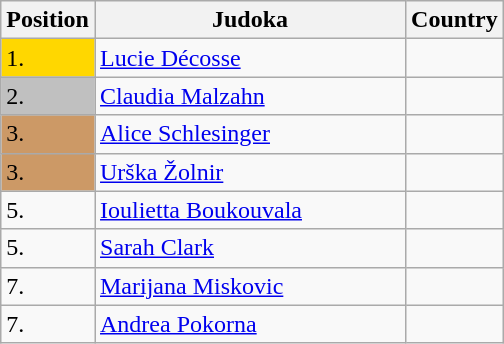<table class=wikitable>
<tr>
<th width=10>Position</th>
<th width=200>Judoka</th>
<th>Country</th>
</tr>
<tr>
<td bgcolor=gold>1.</td>
<td><a href='#'>Lucie Décosse</a></td>
<td></td>
</tr>
<tr>
<td bgcolor="silver">2.</td>
<td><a href='#'>Claudia Malzahn</a></td>
<td></td>
</tr>
<tr>
<td bgcolor="CC9966">3.</td>
<td><a href='#'>Alice Schlesinger</a></td>
<td></td>
</tr>
<tr>
<td bgcolor="CC9966">3.</td>
<td><a href='#'>Urška Žolnir</a></td>
<td></td>
</tr>
<tr>
<td>5.</td>
<td><a href='#'>Ioulietta Boukouvala</a></td>
<td></td>
</tr>
<tr>
<td>5.</td>
<td><a href='#'>Sarah Clark</a></td>
<td></td>
</tr>
<tr>
<td>7.</td>
<td><a href='#'>Marijana Miskovic</a></td>
<td></td>
</tr>
<tr>
<td>7.</td>
<td><a href='#'>Andrea Pokorna</a></td>
<td></td>
</tr>
</table>
